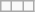<table class="wikitable">
<tr>
<td></td>
<td></td>
<td></td>
</tr>
</table>
